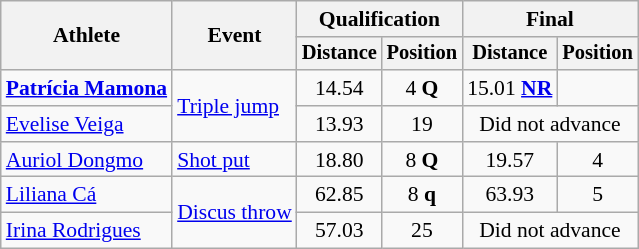<table class=wikitable style="font-size:90%">
<tr>
<th rowspan="2">Athlete</th>
<th rowspan="2">Event</th>
<th colspan="2">Qualification</th>
<th colspan="2">Final</th>
</tr>
<tr style="font-size:95%">
<th>Distance</th>
<th>Position</th>
<th>Distance</th>
<th>Position</th>
</tr>
<tr align=center>
<td align=left><strong><a href='#'>Patrícia Mamona</a></strong></td>
<td align=left rowspan=2><a href='#'>Triple jump</a></td>
<td>14.54</td>
<td>4 <strong>Q</strong></td>
<td>15.01 <strong><a href='#'>NR</a></strong></td>
<td></td>
</tr>
<tr align=center>
<td align=left><a href='#'>Evelise Veiga</a></td>
<td>13.93</td>
<td>19</td>
<td colspan=2>Did not advance</td>
</tr>
<tr align=center>
<td align=left><a href='#'>Auriol Dongmo</a></td>
<td align=left><a href='#'>Shot put</a></td>
<td>18.80</td>
<td>8 <strong>Q</strong></td>
<td>19.57</td>
<td>4</td>
</tr>
<tr align=center>
<td align=left><a href='#'>Liliana Cá</a></td>
<td align=left rowspan=2><a href='#'>Discus throw</a></td>
<td>62.85</td>
<td>8 <strong>q</strong></td>
<td>63.93</td>
<td>5</td>
</tr>
<tr align=center>
<td align=left><a href='#'>Irina Rodrigues</a></td>
<td>57.03</td>
<td>25</td>
<td colspan=2>Did not advance</td>
</tr>
</table>
